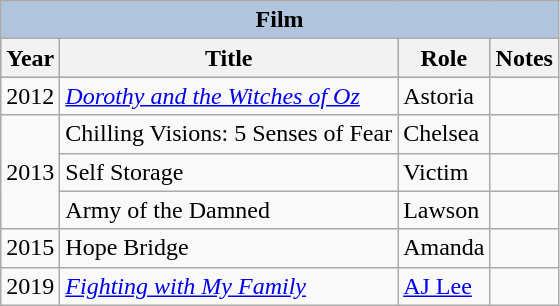<table class="wikitable">
<tr style="background:#ccc; text-align:center;">
<th colspan="4" style="background: LightSteelBlue;">Film</th>
</tr>
<tr style="background:#ccc; text-align:center;">
<th>Year</th>
<th>Title</th>
<th>Role</th>
<th class="unsortable">Notes</th>
</tr>
<tr>
<td>2012</td>
<td><em><a href='#'>Dorothy and the Witches of Oz</a></em></td>
<td>Astoria</td>
<td></td>
</tr>
<tr>
<td rowspan="3">2013</td>
<td>Chilling Visions: 5 Senses of Fear</td>
<td>Chelsea</td>
<td></td>
</tr>
<tr>
<td>Self Storage</td>
<td>Victim</td>
<td></td>
</tr>
<tr>
<td>Army of the Damned</td>
<td>Lawson</td>
<td></td>
</tr>
<tr>
<td>2015</td>
<td>Hope Bridge</td>
<td>Amanda</td>
<td></td>
</tr>
<tr>
<td>2019</td>
<td><em><a href='#'>Fighting with My Family</a></em></td>
<td><a href='#'>AJ Lee</a></td>
<td></td>
</tr>
</table>
